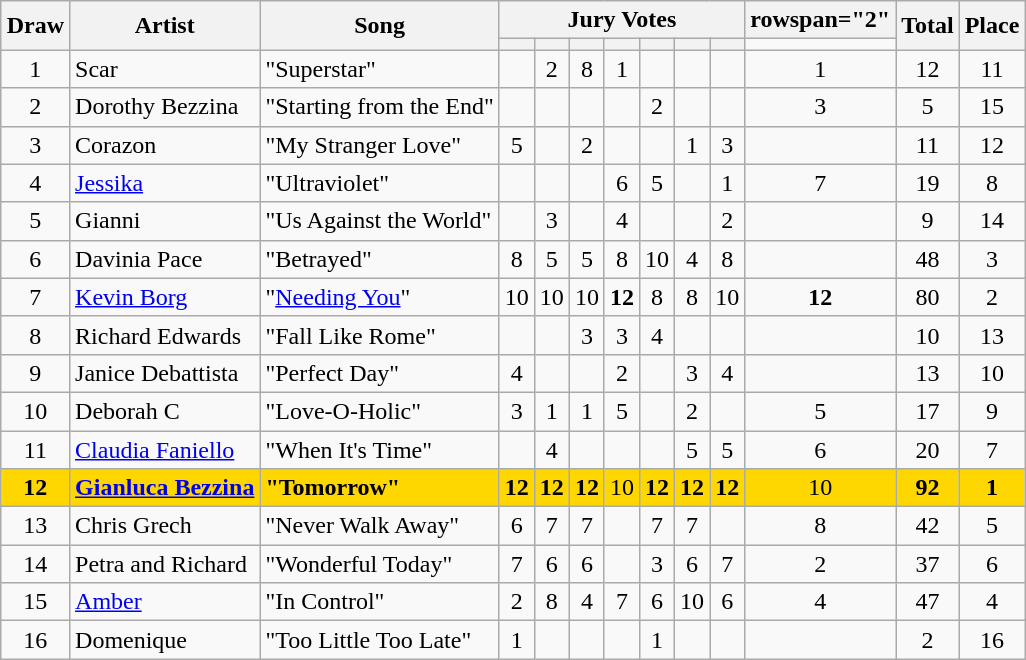<table class="sortable wikitable" style="margin: 1em auto 1em auto; text-align:center">
<tr>
<th rowspan="2">Draw</th>
<th rowspan="2">Artist</th>
<th rowspan="2">Song</th>
<th colspan="7">Jury Votes</th>
<th>rowspan="2" </th>
<th rowspan="2">Total</th>
<th rowspan="2">Place</th>
</tr>
<tr>
<th></th>
<th></th>
<th></th>
<th></th>
<th></th>
<th></th>
<th></th>
</tr>
<tr>
<td>1</td>
<td align="left">Scar</td>
<td align="left">"Superstar"</td>
<td></td>
<td>2</td>
<td>8</td>
<td>1</td>
<td></td>
<td></td>
<td></td>
<td>1</td>
<td>12</td>
<td>11</td>
</tr>
<tr>
<td>2</td>
<td align="left">Dorothy Bezzina</td>
<td align="left">"Starting from the End"</td>
<td></td>
<td></td>
<td></td>
<td></td>
<td>2</td>
<td></td>
<td></td>
<td>3</td>
<td>5</td>
<td>15</td>
</tr>
<tr>
<td>3</td>
<td align="left">Corazon</td>
<td align="left">"My Stranger Love"</td>
<td>5</td>
<td></td>
<td>2</td>
<td></td>
<td></td>
<td>1</td>
<td>3</td>
<td></td>
<td>11</td>
<td>12</td>
</tr>
<tr>
<td>4</td>
<td align="left"><a href='#'>Jessika</a></td>
<td align="left">"Ultraviolet"</td>
<td></td>
<td></td>
<td></td>
<td>6</td>
<td>5</td>
<td></td>
<td>1</td>
<td>7</td>
<td>19</td>
<td>8</td>
</tr>
<tr>
<td>5</td>
<td align="left">Gianni</td>
<td align="left">"Us Against the World"</td>
<td></td>
<td>3</td>
<td></td>
<td>4</td>
<td></td>
<td></td>
<td>2</td>
<td></td>
<td>9</td>
<td>14</td>
</tr>
<tr>
<td>6</td>
<td align="left">Davinia Pace</td>
<td align="left">"Betrayed"</td>
<td>8</td>
<td>5</td>
<td>5</td>
<td>8</td>
<td>10</td>
<td>4</td>
<td>8</td>
<td></td>
<td>48</td>
<td>3</td>
</tr>
<tr>
<td>7</td>
<td align="left"><a href='#'>Kevin Borg</a></td>
<td align="left">"<a href='#'>Needing You</a>"</td>
<td>10</td>
<td>10</td>
<td>10</td>
<td><strong>12</strong></td>
<td>8</td>
<td>8</td>
<td>10</td>
<td><strong>12</strong></td>
<td>80</td>
<td>2</td>
</tr>
<tr>
<td>8</td>
<td align="left">Richard Edwards</td>
<td align="left">"Fall Like Rome"</td>
<td></td>
<td></td>
<td>3</td>
<td>3</td>
<td>4</td>
<td></td>
<td></td>
<td></td>
<td>10</td>
<td>13</td>
</tr>
<tr>
<td>9</td>
<td align="left">Janice Debattista</td>
<td align="left">"Perfect Day"</td>
<td>4</td>
<td></td>
<td></td>
<td>2</td>
<td></td>
<td>3</td>
<td>4</td>
<td></td>
<td>13</td>
<td>10</td>
</tr>
<tr>
<td>10</td>
<td align="left">Deborah C</td>
<td align="left">"Love-O-Holic"</td>
<td>3</td>
<td>1</td>
<td>1</td>
<td>5</td>
<td></td>
<td>2</td>
<td></td>
<td>5</td>
<td>17</td>
<td>9</td>
</tr>
<tr>
<td>11</td>
<td align="left"><a href='#'>Claudia Faniello</a></td>
<td align="left">"When It's Time"</td>
<td></td>
<td>4</td>
<td></td>
<td></td>
<td></td>
<td>5</td>
<td>5</td>
<td>6</td>
<td>20</td>
<td>7</td>
</tr>
<tr style="background:gold;">
<td><strong>12</strong></td>
<td align="left"><a href='#'><strong>Gianluca Bezzina</strong></a></td>
<td align="left"><strong>"Tomorrow"</strong></td>
<td><strong>12</strong></td>
<td><strong>12</strong></td>
<td><strong>12</strong></td>
<td>10</td>
<td><strong>12</strong></td>
<td><strong>12</strong></td>
<td><strong>12</strong></td>
<td>10</td>
<td><strong>92</strong></td>
<td><strong>1</strong></td>
</tr>
<tr>
<td>13</td>
<td align="left">Chris Grech</td>
<td align="left">"Never Walk Away"</td>
<td>6</td>
<td>7</td>
<td>7</td>
<td></td>
<td>7</td>
<td>7</td>
<td></td>
<td>8</td>
<td>42</td>
<td>5</td>
</tr>
<tr>
<td>14</td>
<td align="left">Petra and Richard</td>
<td align="left">"Wonderful Today"</td>
<td>7</td>
<td>6</td>
<td>6</td>
<td></td>
<td>3</td>
<td>6</td>
<td>7</td>
<td>2</td>
<td>37</td>
<td>6</td>
</tr>
<tr>
<td>15</td>
<td align="left"><a href='#'>Amber</a></td>
<td align="left">"In Control"</td>
<td>2</td>
<td>8</td>
<td>4</td>
<td>7</td>
<td>6</td>
<td>10</td>
<td>6</td>
<td>4</td>
<td>47</td>
<td>4</td>
</tr>
<tr>
<td>16</td>
<td align="left">Domenique</td>
<td align="left">"Too Little Too Late"</td>
<td>1</td>
<td></td>
<td></td>
<td></td>
<td>1</td>
<td></td>
<td></td>
<td></td>
<td>2</td>
<td>16</td>
</tr>
</table>
